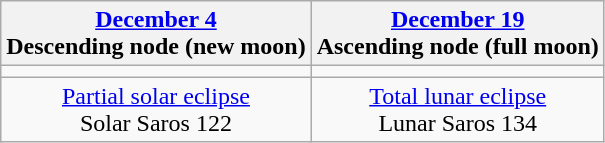<table class="wikitable">
<tr>
<th><a href='#'>December 4</a><br>Descending node (new moon)<br></th>
<th><a href='#'>December 19</a><br>Ascending node (full moon)</th>
</tr>
<tr>
<td></td>
<td></td>
</tr>
<tr align=center>
<td><a href='#'>Partial solar eclipse</a><br>Solar Saros 122</td>
<td><a href='#'>Total lunar eclipse</a><br>Lunar Saros 134</td>
</tr>
</table>
